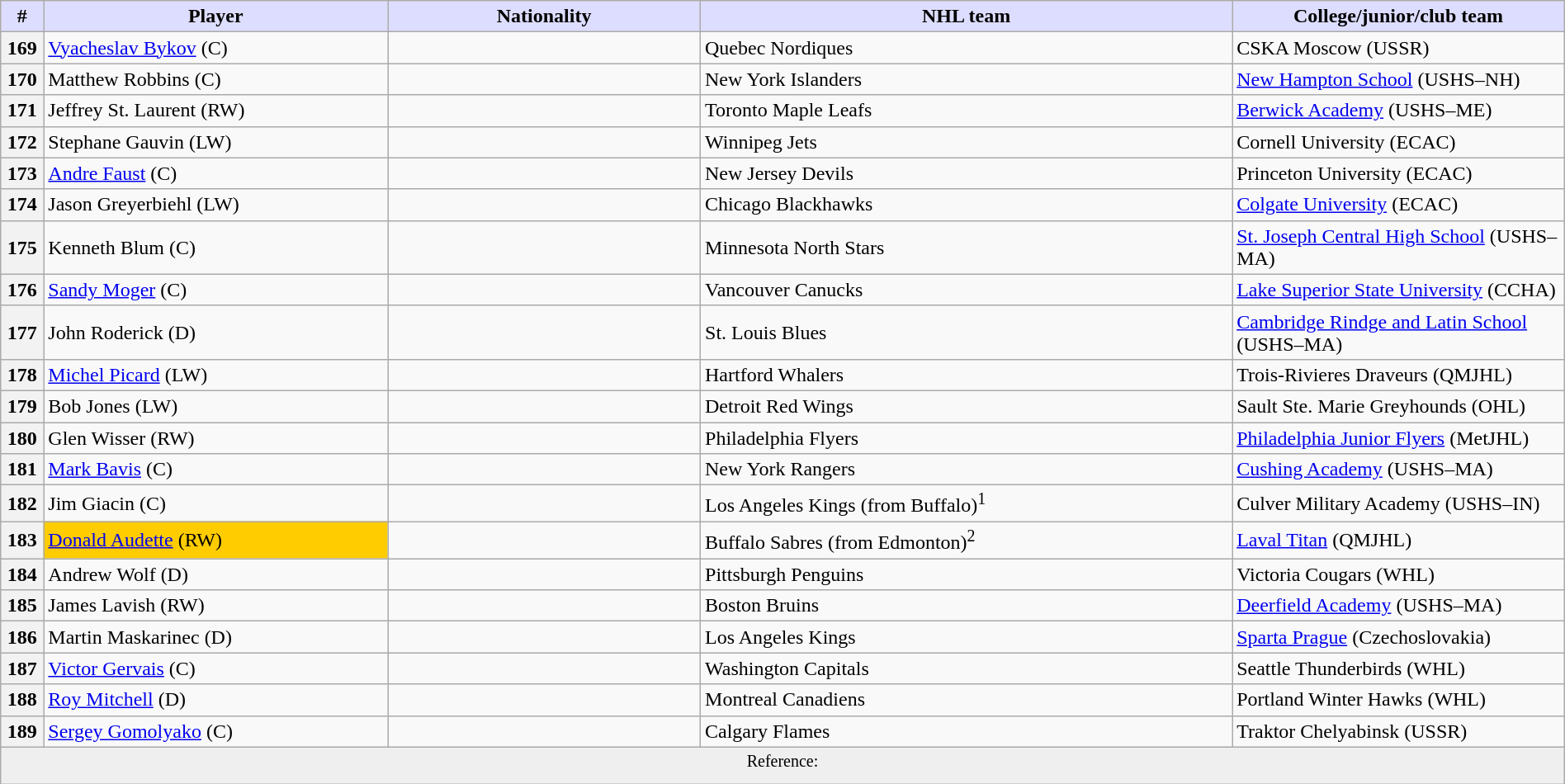<table class="wikitable" style="width: 100%">
<tr>
<th style="background:#ddf; width:2.75%;">#</th>
<th style="background:#ddf; width:22.0%;">Player</th>
<th style="background:#ddf; width:20.0%;">Nationality</th>
<th style="background:#ddf; width:34.0%;">NHL team</th>
<th style="background:#ddf; width:100.0%;">College/junior/club team</th>
</tr>
<tr>
<th>169</th>
<td><a href='#'>Vyacheslav Bykov</a> (C)</td>
<td></td>
<td>Quebec Nordiques</td>
<td>CSKA Moscow (USSR)</td>
</tr>
<tr>
<th>170</th>
<td>Matthew Robbins (C)</td>
<td></td>
<td>New York Islanders</td>
<td><a href='#'>New Hampton School</a> (USHS–NH)</td>
</tr>
<tr>
<th>171</th>
<td>Jeffrey St. Laurent (RW)</td>
<td></td>
<td>Toronto Maple Leafs</td>
<td><a href='#'>Berwick Academy</a> (USHS–ME)</td>
</tr>
<tr>
<th>172</th>
<td>Stephane Gauvin (LW)</td>
<td></td>
<td>Winnipeg Jets</td>
<td>Cornell University (ECAC)</td>
</tr>
<tr>
<th>173</th>
<td><a href='#'>Andre Faust</a>  (C)</td>
<td></td>
<td>New Jersey Devils</td>
<td>Princeton University (ECAC)</td>
</tr>
<tr>
<th>174</th>
<td>Jason Greyerbiehl (LW)</td>
<td></td>
<td>Chicago Blackhawks</td>
<td><a href='#'>Colgate University</a> (ECAC)</td>
</tr>
<tr>
<th>175</th>
<td>Kenneth Blum (C)</td>
<td></td>
<td>Minnesota North Stars</td>
<td><a href='#'>St. Joseph Central High School</a> (USHS–MA)</td>
</tr>
<tr>
<th>176</th>
<td><a href='#'>Sandy Moger</a> (C)</td>
<td></td>
<td>Vancouver Canucks</td>
<td><a href='#'>Lake Superior State University</a> (CCHA)</td>
</tr>
<tr>
<th>177</th>
<td>John Roderick (D)</td>
<td></td>
<td>St. Louis Blues</td>
<td><a href='#'>Cambridge Rindge and Latin School</a> (USHS–MA)</td>
</tr>
<tr>
<th>178</th>
<td><a href='#'>Michel Picard</a> (LW)</td>
<td></td>
<td>Hartford Whalers</td>
<td>Trois-Rivieres Draveurs (QMJHL)</td>
</tr>
<tr>
<th>179</th>
<td>Bob Jones (LW)</td>
<td></td>
<td>Detroit Red Wings</td>
<td>Sault Ste. Marie Greyhounds (OHL)</td>
</tr>
<tr>
<th>180</th>
<td>Glen Wisser (RW)</td>
<td></td>
<td>Philadelphia Flyers</td>
<td><a href='#'>Philadelphia Junior Flyers</a> (MetJHL)</td>
</tr>
<tr>
<th>181</th>
<td><a href='#'>Mark Bavis</a> (C)</td>
<td></td>
<td>New York Rangers</td>
<td><a href='#'>Cushing Academy</a> (USHS–MA)</td>
</tr>
<tr>
<th>182</th>
<td>Jim Giacin (C)</td>
<td></td>
<td>Los Angeles Kings (from Buffalo)<sup>1</sup></td>
<td>Culver Military Academy (USHS–IN)</td>
</tr>
<tr>
<th>183</th>
<td bgcolor="#FFCC00"><a href='#'>Donald Audette</a> (RW)</td>
<td></td>
<td>Buffalo Sabres (from Edmonton)<sup>2</sup></td>
<td><a href='#'>Laval Titan</a> (QMJHL)</td>
</tr>
<tr>
<th>184</th>
<td>Andrew Wolf (D)</td>
<td></td>
<td>Pittsburgh Penguins</td>
<td>Victoria Cougars (WHL)</td>
</tr>
<tr>
<th>185</th>
<td>James Lavish (RW)</td>
<td></td>
<td>Boston Bruins</td>
<td><a href='#'>Deerfield Academy</a> (USHS–MA)</td>
</tr>
<tr>
<th>186</th>
<td>Martin Maskarinec (D)</td>
<td></td>
<td>Los Angeles Kings</td>
<td><a href='#'>Sparta Prague</a> (Czechoslovakia)</td>
</tr>
<tr>
<th>187</th>
<td><a href='#'>Victor Gervais</a> (C)</td>
<td></td>
<td>Washington Capitals</td>
<td>Seattle Thunderbirds (WHL)</td>
</tr>
<tr>
<th>188</th>
<td><a href='#'>Roy Mitchell</a> (D)</td>
<td></td>
<td>Montreal Canadiens</td>
<td>Portland Winter Hawks (WHL)</td>
</tr>
<tr>
<th>189</th>
<td><a href='#'>Sergey Gomolyako</a> (C)</td>
<td></td>
<td>Calgary Flames</td>
<td>Traktor Chelyabinsk (USSR)</td>
</tr>
<tr>
<td align=center colspan="6" bgcolor="#efefef"><sup>Reference:  </sup></td>
</tr>
</table>
